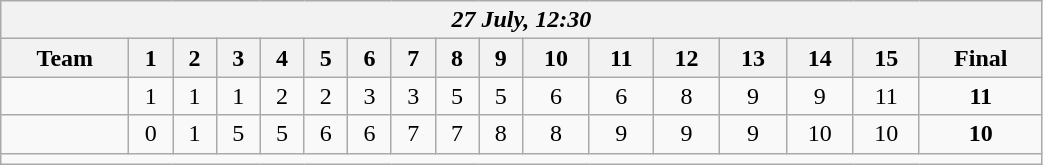<table class=wikitable style="text-align:center; width: 55%">
<tr>
<th colspan=17><em>27 July, 12:30</em></th>
</tr>
<tr>
<th>Team</th>
<th>1</th>
<th>2</th>
<th>3</th>
<th>4</th>
<th>5</th>
<th>6</th>
<th>7</th>
<th>8</th>
<th>9</th>
<th>10</th>
<th>11</th>
<th>12</th>
<th>13</th>
<th>14</th>
<th>15</th>
<th>Final</th>
</tr>
<tr>
<td align=left><strong></strong></td>
<td>1</td>
<td>1</td>
<td>1</td>
<td>2</td>
<td>2</td>
<td>3</td>
<td>3</td>
<td>5</td>
<td>5</td>
<td>6</td>
<td>6</td>
<td>8</td>
<td>9</td>
<td>9</td>
<td>11</td>
<td><strong>11</strong></td>
</tr>
<tr>
<td align=left></td>
<td>0</td>
<td>1</td>
<td>5</td>
<td>5</td>
<td>6</td>
<td>6</td>
<td>7</td>
<td>7</td>
<td>8</td>
<td>8</td>
<td>9</td>
<td>9</td>
<td>9</td>
<td>10</td>
<td>10</td>
<td><strong>10</strong></td>
</tr>
<tr>
<td colspan=17></td>
</tr>
</table>
